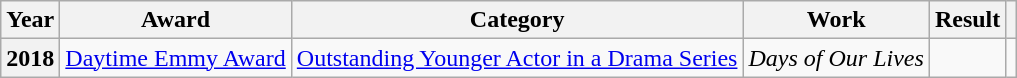<table class="wikitable plainrowheaders">
<tr>
<th>Year</th>
<th>Award</th>
<th>Category</th>
<th>Work</th>
<th>Result</th>
<th scope="col" class="unsortable"></th>
</tr>
<tr>
<th scope="row">2018</th>
<td><a href='#'>Daytime Emmy Award</a></td>
<td><a href='#'>Outstanding Younger Actor in a Drama Series</a></td>
<td><em>Days of Our Lives</em></td>
<td></td>
<td></td>
</tr>
</table>
